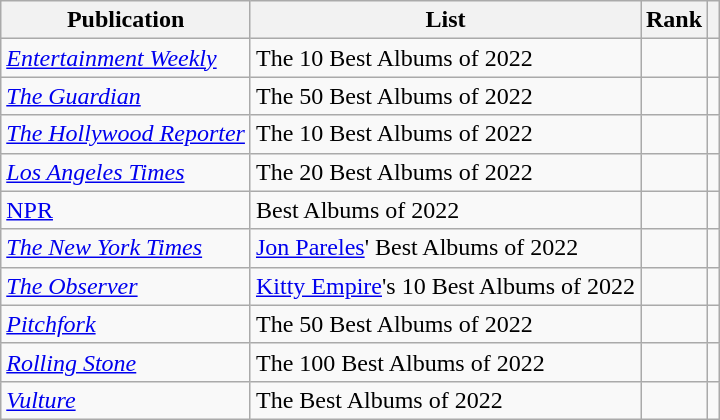<table class="sortable wikitable">
<tr>
<th>Publication</th>
<th>List</th>
<th>Rank</th>
<th class="unsortable"></th>
</tr>
<tr>
<td><em><a href='#'>Entertainment Weekly</a></em></td>
<td>The 10 Best Albums of 2022</td>
<td></td>
<td></td>
</tr>
<tr>
<td><em><a href='#'>The Guardian</a></em></td>
<td>The 50 Best Albums of 2022</td>
<td></td>
<td></td>
</tr>
<tr>
<td><em><a href='#'>The Hollywood Reporter</a></em></td>
<td>The 10 Best Albums of 2022</td>
<td></td>
<td></td>
</tr>
<tr>
<td><em><a href='#'>Los Angeles Times</a></em></td>
<td>The 20 Best Albums of 2022</td>
<td></td>
<td></td>
</tr>
<tr>
<td><a href='#'>NPR</a></td>
<td>Best Albums of 2022</td>
<td></td>
<td></td>
</tr>
<tr>
<td><em><a href='#'>The New York Times</a></em></td>
<td><a href='#'>Jon Pareles</a>' Best Albums of 2022</td>
<td></td>
<td></td>
</tr>
<tr>
<td><em><a href='#'>The Observer</a></em></td>
<td><a href='#'>Kitty Empire</a>'s 10 Best Albums of 2022</td>
<td></td>
<td></td>
</tr>
<tr>
<td><em><a href='#'>Pitchfork</a></em></td>
<td>The 50 Best Albums of 2022</td>
<td></td>
<td></td>
</tr>
<tr>
<td><a href='#'><em>Rolling Stone</em></a></td>
<td>The 100 Best Albums of 2022</td>
<td></td>
<td></td>
</tr>
<tr>
<td><em><a href='#'>Vulture</a></em></td>
<td>The Best Albums of 2022</td>
<td></td>
<td></td>
</tr>
</table>
